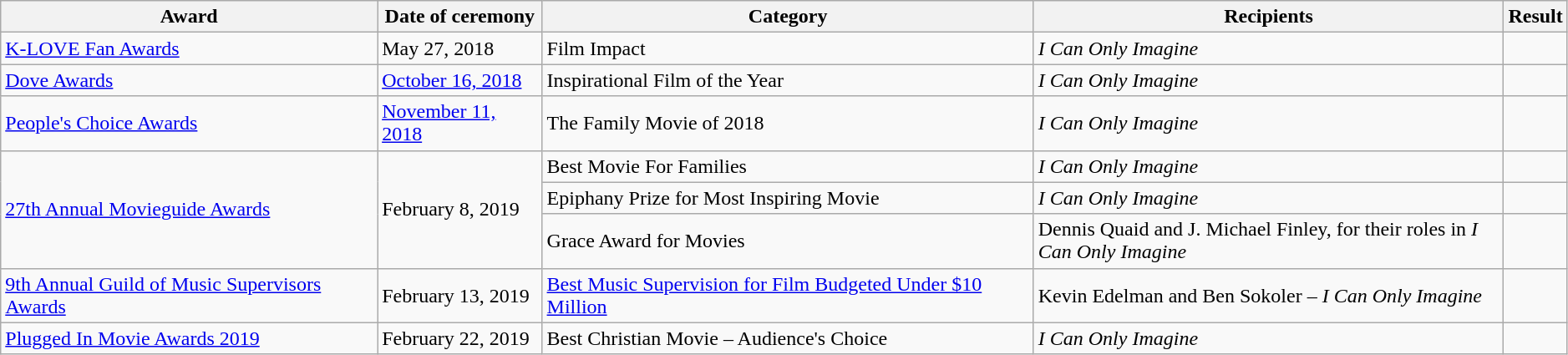<table class="wikitable sortable plainrowheaders" style="width: 99%;">
<tr>
<th scope="col">Award</th>
<th scope="col">Date of ceremony</th>
<th scope="col">Category</th>
<th scope="col" style="width:30%;">Recipients</th>
<th scope="col">Result</th>
</tr>
<tr>
<td><a href='#'>K-LOVE Fan Awards</a></td>
<td>May 27, 2018</td>
<td>Film Impact</td>
<td><em>I Can Only Imagine</em></td>
<td></td>
</tr>
<tr>
<td><a href='#'>Dove Awards</a></td>
<td><a href='#'>October 16, 2018</a></td>
<td>Inspirational Film of the Year</td>
<td><em>I Can Only Imagine</em></td>
<td></td>
</tr>
<tr>
<td><a href='#'>People's Choice Awards</a></td>
<td><a href='#'>November 11, 2018</a></td>
<td>The Family Movie of 2018</td>
<td><em>I Can Only Imagine</em></td>
<td></td>
</tr>
<tr>
<td rowspan="3" scope="row"><a href='#'>27th Annual Movieguide Awards</a></td>
<td rowspan="3">February 8, 2019</td>
<td>Best Movie For Families</td>
<td><em>I Can Only Imagine</em></td>
<td></td>
</tr>
<tr>
<td>Epiphany Prize for Most Inspiring Movie</td>
<td><em>I Can Only Imagine</em></td>
<td></td>
</tr>
<tr>
<td>Grace Award for Movies</td>
<td>Dennis Quaid and J. Michael Finley, for their roles in <em>I Can Only Imagine</em></td>
<td></td>
</tr>
<tr>
<td><a href='#'>9th Annual Guild of Music Supervisors Awards</a></td>
<td>February 13, 2019</td>
<td><a href='#'>Best Music Supervision for Film Budgeted Under $10 Million</a></td>
<td>Kevin Edelman and Ben Sokoler – <em>I Can Only Imagine</em></td>
<td></td>
</tr>
<tr>
<td><a href='#'>Plugged In Movie Awards 2019</a></td>
<td>February 22, 2019</td>
<td>Best Christian Movie – Audience's Choice</td>
<td><em>I Can Only Imagine</em></td>
<td></td>
</tr>
</table>
